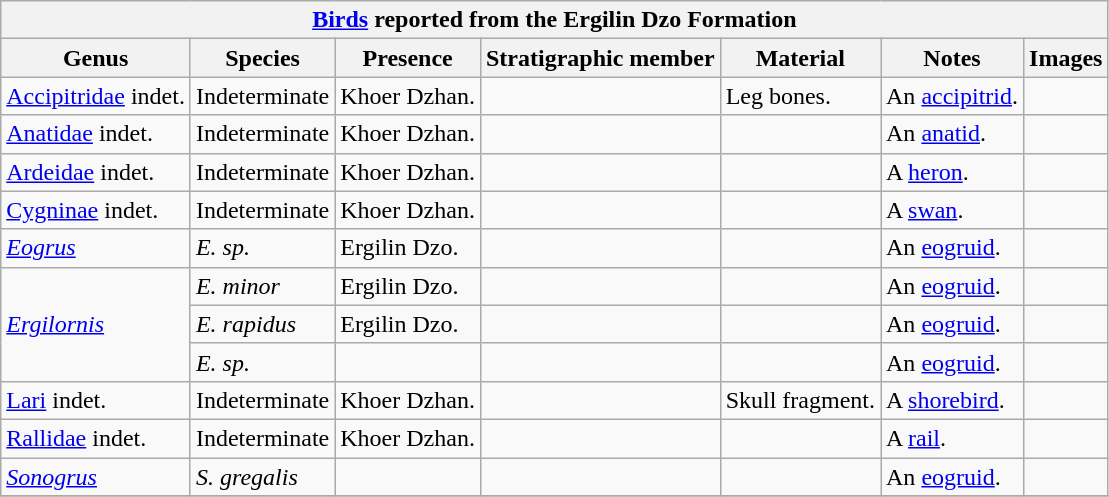<table class="wikitable" align="center">
<tr>
<th colspan="7" align="center"><strong><a href='#'>Birds</a> reported from the Ergilin Dzo Formation</strong></th>
</tr>
<tr>
<th>Genus</th>
<th>Species</th>
<th>Presence</th>
<th><strong>Stratigraphic member</strong></th>
<th><strong>Material</strong></th>
<th>Notes</th>
<th>Images</th>
</tr>
<tr>
<td><a href='#'>Accipitridae</a> indet.</td>
<td>Indeterminate</td>
<td>Khoer Dzhan.</td>
<td></td>
<td>Leg bones.</td>
<td>An <a href='#'>accipitrid</a>.</td>
<td></td>
</tr>
<tr>
<td><a href='#'>Anatidae</a> indet.</td>
<td>Indeterminate</td>
<td>Khoer Dzhan.</td>
<td></td>
<td></td>
<td>An <a href='#'>anatid</a>.</td>
<td></td>
</tr>
<tr>
<td><a href='#'>Ardeidae</a>  indet.</td>
<td>Indeterminate</td>
<td>Khoer Dzhan.</td>
<td></td>
<td></td>
<td>A <a href='#'>heron</a>.</td>
<td></td>
</tr>
<tr>
<td><a href='#'>Cygninae</a> indet.</td>
<td>Indeterminate</td>
<td>Khoer Dzhan.</td>
<td></td>
<td></td>
<td>A <a href='#'>swan</a>.</td>
<td></td>
</tr>
<tr>
<td><em><a href='#'>Eogrus</a></em></td>
<td><em>E. sp.</em></td>
<td>Ergilin Dzo.</td>
<td></td>
<td></td>
<td>An <a href='#'>eogruid</a>.</td>
<td></td>
</tr>
<tr>
<td rowspan="3"><em><a href='#'>Ergilornis</a></em></td>
<td><em>E. minor</em></td>
<td>Ergilin Dzo.</td>
<td></td>
<td></td>
<td>An <a href='#'>eogruid</a>.</td>
<td></td>
</tr>
<tr>
<td><em>E. rapidus</em></td>
<td>Ergilin Dzo.</td>
<td></td>
<td></td>
<td>An <a href='#'>eogruid</a>.</td>
<td></td>
</tr>
<tr>
<td><em>E. sp.</em></td>
<td></td>
<td></td>
<td></td>
<td>An <a href='#'>eogruid</a>.</td>
<td></td>
</tr>
<tr>
<td><a href='#'>Lari</a> indet.</td>
<td>Indeterminate</td>
<td>Khoer Dzhan.</td>
<td></td>
<td>Skull fragment.</td>
<td>A <a href='#'>shorebird</a>.</td>
<td></td>
</tr>
<tr>
<td><a href='#'>Rallidae</a> indet.</td>
<td>Indeterminate</td>
<td>Khoer Dzhan.</td>
<td></td>
<td></td>
<td>A <a href='#'>rail</a>.</td>
<td></td>
</tr>
<tr>
<td><em><a href='#'>Sonogrus</a></em></td>
<td><em>S. gregalis</em></td>
<td></td>
<td></td>
<td></td>
<td>An <a href='#'>eogruid</a>.</td>
<td></td>
</tr>
<tr>
</tr>
</table>
